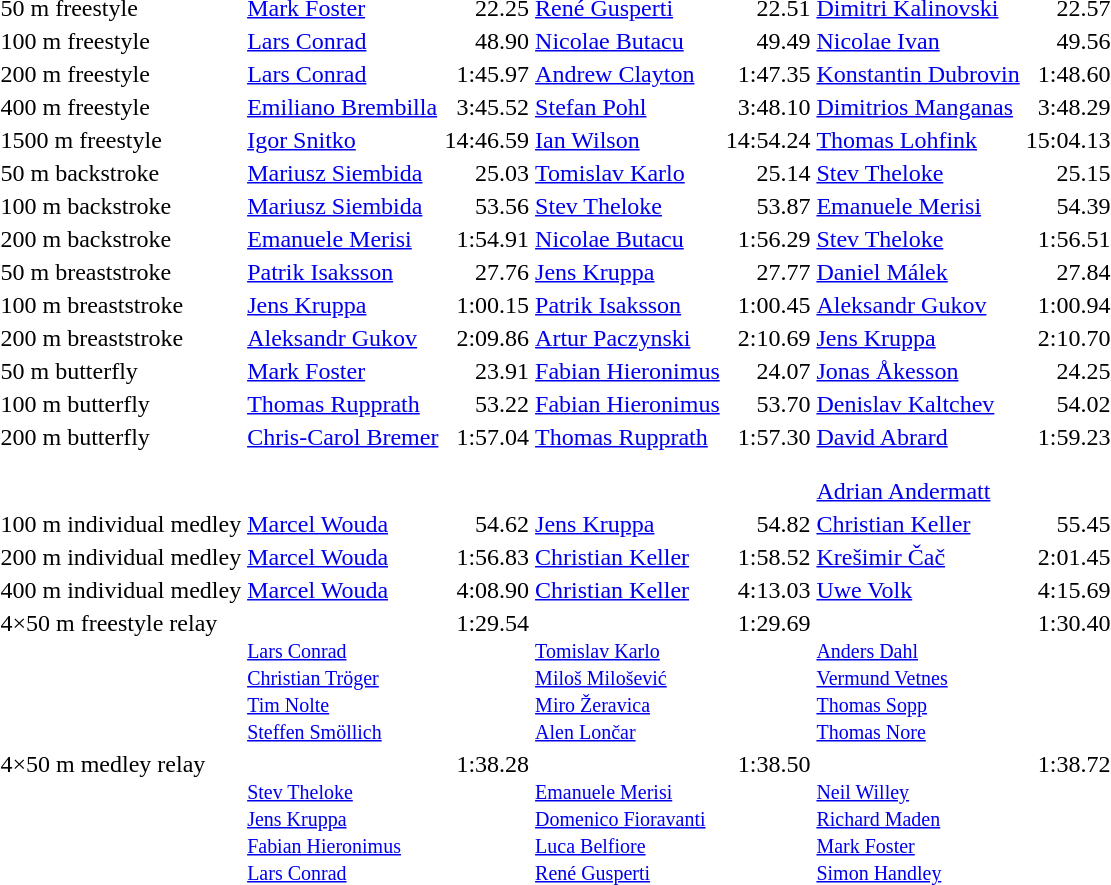<table>
<tr valign="top">
<td>50 m freestyle</td>
<td><a href='#'>Mark Foster</a><br><small></small></td>
<td align=right>22.25</td>
<td><a href='#'>René Gusperti</a><br><small></small></td>
<td align=right>22.51</td>
<td><a href='#'>Dimitri Kalinovski</a><br><small></small></td>
<td align=right>22.57</td>
</tr>
<tr valign="top">
<td>100 m freestyle</td>
<td><a href='#'>Lars Conrad</a><br><small></small></td>
<td align=right>48.90</td>
<td><a href='#'>Nicolae Butacu</a><br><small></small></td>
<td align=right>49.49</td>
<td><a href='#'>Nicolae Ivan</a><br><small></small></td>
<td align=right>49.56</td>
</tr>
<tr valign="top">
<td>200 m freestyle</td>
<td><a href='#'>Lars Conrad</a><br><small></small></td>
<td align=right>1:45.97</td>
<td><a href='#'>Andrew Clayton</a><br><small></small></td>
<td align=right>1:47.35</td>
<td><a href='#'>Konstantin Dubrovin</a><br><small></small></td>
<td align=right>1:48.60</td>
</tr>
<tr valign="top">
<td>400 m freestyle</td>
<td><a href='#'>Emiliano Brembilla</a><br><small></small></td>
<td align=right>3:45.52</td>
<td><a href='#'>Stefan Pohl</a><br><small></small></td>
<td align=right>3:48.10</td>
<td><a href='#'>Dimitrios Manganas</a><br><small></small></td>
<td align=right>3:48.29</td>
</tr>
<tr valign="top">
<td>1500 m freestyle</td>
<td><a href='#'>Igor Snitko</a><br><small></small></td>
<td align=right>14:46.59</td>
<td><a href='#'>Ian Wilson</a><br><small></small></td>
<td align=right>14:54.24</td>
<td><a href='#'>Thomas Lohfink</a><br><small></small></td>
<td align=right>15:04.13</td>
</tr>
<tr valign="top">
<td>50 m backstroke</td>
<td><a href='#'>Mariusz Siembida</a><br><small></small></td>
<td align=right>25.03</td>
<td><a href='#'>Tomislav Karlo</a><br><small></small></td>
<td align=right>25.14</td>
<td><a href='#'>Stev Theloke</a><br><small></small></td>
<td align=right>25.15</td>
</tr>
<tr valign="top">
<td>100 m backstroke</td>
<td><a href='#'>Mariusz Siembida</a><br><small></small></td>
<td align=right>53.56</td>
<td><a href='#'>Stev Theloke</a><br><small></small></td>
<td align=right>53.87</td>
<td><a href='#'>Emanuele Merisi</a><br><small></small></td>
<td align=right>54.39</td>
</tr>
<tr valign="top">
<td>200 m backstroke</td>
<td><a href='#'>Emanuele Merisi</a><br><small></small></td>
<td align=right>1:54.91</td>
<td><a href='#'>Nicolae Butacu</a><br><small></small></td>
<td align=right>1:56.29</td>
<td><a href='#'>Stev Theloke</a><br><small></small></td>
<td align=right>1:56.51</td>
</tr>
<tr valign="top">
<td>50 m breaststroke</td>
<td><a href='#'>Patrik Isaksson</a><br><small></small></td>
<td align=right>27.76</td>
<td><a href='#'>Jens Kruppa</a><br><small></small></td>
<td align=right>27.77</td>
<td><a href='#'>Daniel Málek</a><br><small></small></td>
<td align=right>27.84</td>
</tr>
<tr valign="top">
<td>100 m breaststroke</td>
<td><a href='#'>Jens Kruppa</a><br><small></small></td>
<td align=right>1:00.15</td>
<td><a href='#'>Patrik Isaksson</a><br><small></small></td>
<td align=right>1:00.45</td>
<td><a href='#'>Aleksandr Gukov</a><br><small></small></td>
<td align=right>1:00.94</td>
</tr>
<tr valign="top">
<td>200 m breaststroke</td>
<td><a href='#'>Aleksandr Gukov</a><br><small></small></td>
<td align=right>2:09.86</td>
<td><a href='#'>Artur Paczynski</a><br><small></small></td>
<td align=right>2:10.69</td>
<td><a href='#'>Jens Kruppa</a><br><small></small></td>
<td align=right>2:10.70</td>
</tr>
<tr valign="top">
<td>50 m butterfly</td>
<td><a href='#'>Mark Foster</a><br><small></small></td>
<td align=right>23.91</td>
<td><a href='#'>Fabian Hieronimus</a><br><small></small></td>
<td align=right>24.07</td>
<td><a href='#'>Jonas Åkesson</a><br><small></small></td>
<td align=right>24.25</td>
</tr>
<tr valign="top">
<td>100 m butterfly</td>
<td><a href='#'>Thomas Rupprath</a><br><small></small></td>
<td align=right>53.22</td>
<td><a href='#'>Fabian Hieronimus</a><br><small></small></td>
<td align=right>53.70</td>
<td><a href='#'>Denislav Kaltchev</a><br><small></small></td>
<td align=right>54.02</td>
</tr>
<tr valign="top">
<td>200 m butterfly</td>
<td><a href='#'>Chris-Carol Bremer</a><br><small></small></td>
<td align=right>1:57.04</td>
<td><a href='#'>Thomas Rupprath</a><br><small></small></td>
<td align=right>1:57.30</td>
<td><a href='#'>David Abrard</a><br><small></small><br><a href='#'>Adrian Andermatt</a><br><small></small></td>
<td align=right>1:59.23</td>
</tr>
<tr valign="top">
<td>100 m individual medley</td>
<td><a href='#'>Marcel Wouda</a><br><small></small></td>
<td align=right>54.62</td>
<td><a href='#'>Jens Kruppa</a><br><small></small></td>
<td align=right>54.82</td>
<td><a href='#'>Christian Keller</a><br><small></small></td>
<td align=right>55.45</td>
</tr>
<tr valign="top">
<td>200 m individual medley</td>
<td><a href='#'>Marcel Wouda</a><br><small></small></td>
<td align=right>1:56.83</td>
<td><a href='#'>Christian Keller</a><br><small></small></td>
<td align=right>1:58.52</td>
<td><a href='#'>Krešimir Čač</a><br><small></small></td>
<td align=right>2:01.45</td>
</tr>
<tr valign="top">
<td>400 m individual medley</td>
<td><a href='#'>Marcel Wouda</a><br><small></small></td>
<td align=right>4:08.90</td>
<td><a href='#'>Christian Keller</a><br><small></small></td>
<td align=right>4:13.03</td>
<td><a href='#'>Uwe Volk</a><br><small></small></td>
<td align=right>4:15.69</td>
</tr>
<tr valign="top">
<td>4×50 m freestyle relay</td>
<td><br><small><a href='#'>Lars Conrad</a><br><a href='#'>Christian Tröger</a><br><a href='#'>Tim Nolte</a><br><a href='#'>Steffen Smöllich</a></small></td>
<td align=right>1:29.54</td>
<td><br><small><a href='#'>Tomislav Karlo</a><br><a href='#'>Miloš Milošević</a><br><a href='#'>Miro Žeravica</a><br><a href='#'>Alen Lončar</a></small></td>
<td align=right>1:29.69</td>
<td><br><small><a href='#'>Anders Dahl</a><br><a href='#'>Vermund Vetnes</a><br><a href='#'>Thomas Sopp</a><br><a href='#'>Thomas Nore</a></small></td>
<td align=right>1:30.40</td>
</tr>
<tr valign="top">
<td>4×50 m medley relay</td>
<td><br><small><a href='#'>Stev Theloke</a><br><a href='#'>Jens Kruppa</a><br><a href='#'>Fabian Hieronimus</a><br><a href='#'>Lars Conrad</a></small></td>
<td align=right>1:38.28</td>
<td><br><small><a href='#'>Emanuele Merisi</a><br><a href='#'>Domenico Fioravanti</a><br><a href='#'>Luca Belfiore</a><br><a href='#'>René Gusperti</a></small></td>
<td align=right>1:38.50</td>
<td><br><small><a href='#'>Neil Willey</a><br><a href='#'>Richard Maden</a><br><a href='#'>Mark Foster</a><br><a href='#'>Simon Handley</a></small></td>
<td align=right>1:38.72</td>
</tr>
</table>
